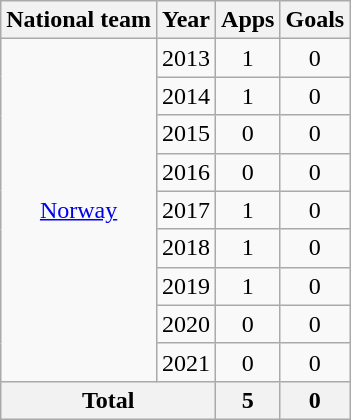<table class=wikitable style=text-align:center>
<tr>
<th>National team</th>
<th>Year</th>
<th>Apps</th>
<th>Goals</th>
</tr>
<tr>
<td rowspan="9"><a href='#'>Norway</a></td>
<td>2013</td>
<td>1</td>
<td>0</td>
</tr>
<tr>
<td>2014</td>
<td>1</td>
<td>0</td>
</tr>
<tr>
<td>2015</td>
<td>0</td>
<td>0</td>
</tr>
<tr>
<td>2016</td>
<td>0</td>
<td>0</td>
</tr>
<tr>
<td>2017</td>
<td>1</td>
<td>0</td>
</tr>
<tr>
<td>2018</td>
<td>1</td>
<td>0</td>
</tr>
<tr>
<td>2019</td>
<td>1</td>
<td>0</td>
</tr>
<tr>
<td>2020</td>
<td>0</td>
<td>0</td>
</tr>
<tr>
<td>2021</td>
<td>0</td>
<td>0</td>
</tr>
<tr>
<th colspan="2">Total</th>
<th>5</th>
<th>0</th>
</tr>
</table>
